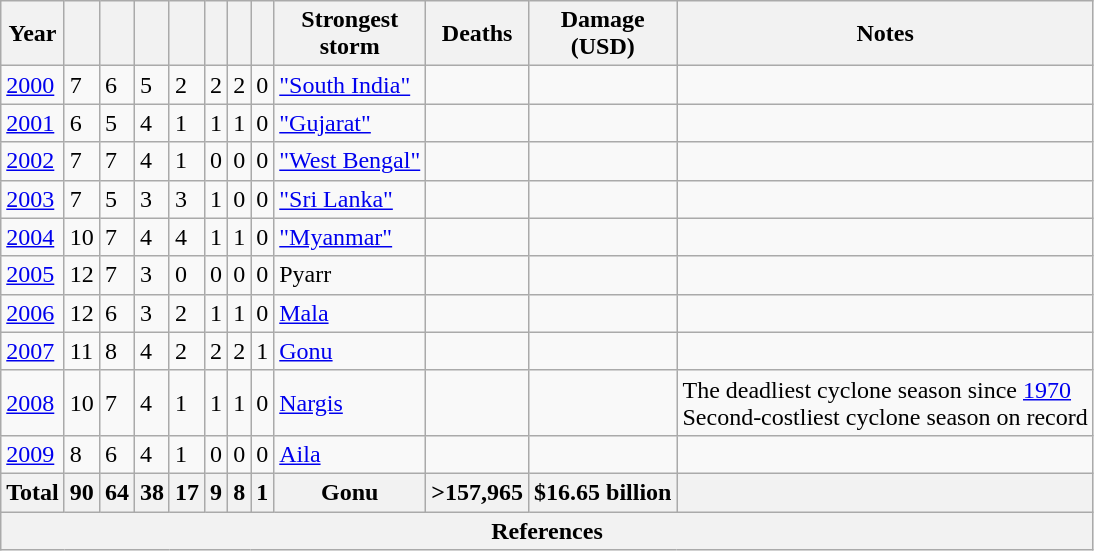<table class="wikitable sortable">
<tr>
<th>Year</th>
<th></th>
<th></th>
<th></th>
<th></th>
<th></th>
<th></th>
<th></th>
<th>Strongest<br>storm</th>
<th>Deaths</th>
<th>Damage<br>(USD)</th>
<th>Notes</th>
</tr>
<tr>
<td><a href='#'>2000</a></td>
<td>7</td>
<td>6</td>
<td>5</td>
<td>2</td>
<td>2</td>
<td>2</td>
<td>0</td>
<td> <a href='#'>"South India"</a></td>
<td></td>
<td></td>
<td></td>
</tr>
<tr>
<td><a href='#'>2001</a></td>
<td>6</td>
<td>5</td>
<td>4</td>
<td>1</td>
<td>1</td>
<td>1</td>
<td>0</td>
<td> <a href='#'>"Gujarat"</a></td>
<td></td>
<td></td>
<td></td>
</tr>
<tr>
<td><a href='#'>2002</a></td>
<td>7</td>
<td>7</td>
<td>4</td>
<td>1</td>
<td>0</td>
<td>0</td>
<td>0</td>
<td> <a href='#'>"West Bengal"</a></td>
<td></td>
<td></td>
<td></td>
</tr>
<tr>
<td><a href='#'>2003</a></td>
<td>7</td>
<td>5</td>
<td>3</td>
<td>3</td>
<td>1</td>
<td>0</td>
<td>0</td>
<td> <a href='#'>"Sri Lanka"</a></td>
<td></td>
<td></td>
<td></td>
</tr>
<tr>
<td><a href='#'>2004</a></td>
<td>10</td>
<td>7</td>
<td>4</td>
<td>4</td>
<td>1</td>
<td>1</td>
<td>0</td>
<td> <a href='#'>"Myanmar"</a></td>
<td></td>
<td></td>
<td></td>
</tr>
<tr>
<td><a href='#'>2005</a></td>
<td>12</td>
<td>7</td>
<td>3</td>
<td>0</td>
<td>0</td>
<td>0</td>
<td>0</td>
<td> Pyarr</td>
<td></td>
<td></td>
<td></td>
</tr>
<tr>
<td><a href='#'>2006</a></td>
<td>12</td>
<td>6</td>
<td>3</td>
<td>2</td>
<td>1</td>
<td>1</td>
<td>0</td>
<td> <a href='#'>Mala</a></td>
<td></td>
<td></td>
<td></td>
</tr>
<tr>
<td><a href='#'>2007</a></td>
<td>11</td>
<td>8</td>
<td>4</td>
<td>2</td>
<td>2</td>
<td>2</td>
<td>1</td>
<td> <a href='#'>Gonu</a></td>
<td></td>
<td></td>
<td></td>
</tr>
<tr>
<td><a href='#'>2008</a></td>
<td>10</td>
<td>7</td>
<td>4</td>
<td>1</td>
<td>1</td>
<td>1</td>
<td>0</td>
<td> <a href='#'>Nargis</a></td>
<td></td>
<td></td>
<td>The deadliest cyclone season since <a href='#'>1970</a><br>Second-costliest cyclone season on record</td>
</tr>
<tr>
<td><a href='#'>2009</a></td>
<td>8</td>
<td>6</td>
<td>4</td>
<td>1</td>
<td>0</td>
<td>0</td>
<td>0</td>
<td> <a href='#'>Aila</a></td>
<td></td>
<td></td>
<td></td>
</tr>
<tr>
<th>Total</th>
<th>90</th>
<th>64</th>
<th>38</th>
<th>17</th>
<th>9</th>
<th>8</th>
<th>1</th>
<th>Gonu</th>
<th>>157,965</th>
<th>$16.65 billion</th>
<th></th>
</tr>
<tr class="unsortable">
<th colspan=12>References</th>
</tr>
</table>
